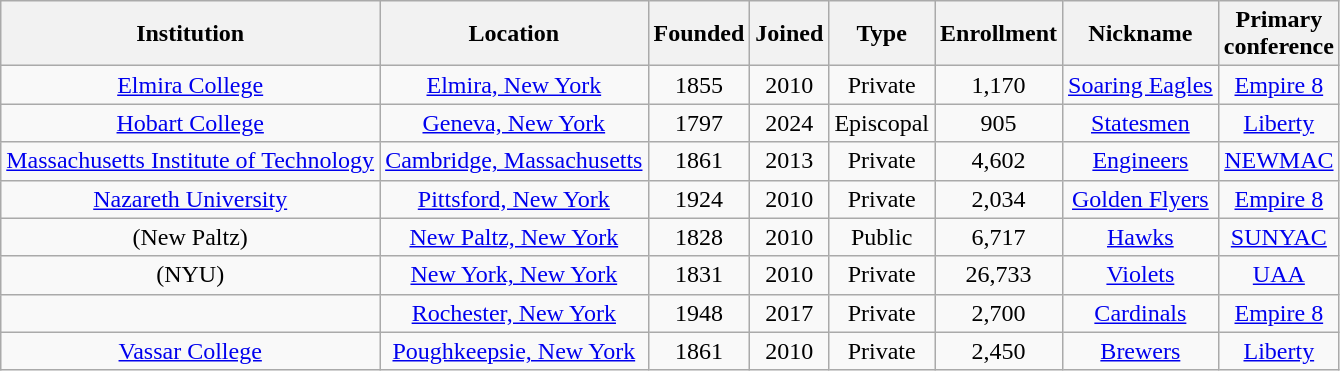<table class="wikitable sortable" style="text-align:center;">
<tr>
<th>Institution</th>
<th>Location</th>
<th>Founded</th>
<th>Joined</th>
<th>Type</th>
<th>Enrollment</th>
<th>Nickname</th>
<th>Primary<br>conference</th>
</tr>
<tr>
<td><a href='#'>Elmira College</a></td>
<td><a href='#'>Elmira, New York</a></td>
<td>1855</td>
<td>2010</td>
<td>Private</td>
<td>1,170</td>
<td><a href='#'>Soaring Eagles</a></td>
<td><a href='#'>Empire 8</a></td>
</tr>
<tr>
<td><a href='#'>Hobart College</a></td>
<td><a href='#'>Geneva, New York</a></td>
<td>1797</td>
<td>2024</td>
<td>Episcopal</td>
<td>905</td>
<td><a href='#'>Statesmen</a></td>
<td><a href='#'>Liberty</a></td>
</tr>
<tr>
<td><a href='#'>Massachusetts Institute of Technology</a></td>
<td><a href='#'>Cambridge, Massachusetts</a></td>
<td>1861</td>
<td>2013</td>
<td>Private</td>
<td>4,602</td>
<td><a href='#'>Engineers</a></td>
<td><a href='#'>NEWMAC</a></td>
</tr>
<tr>
<td><a href='#'>Nazareth University</a></td>
<td><a href='#'>Pittsford, New York</a></td>
<td>1924</td>
<td>2010</td>
<td>Private</td>
<td>2,034</td>
<td><a href='#'>Golden Flyers</a></td>
<td><a href='#'>Empire 8</a></td>
</tr>
<tr>
<td> (New Paltz)</td>
<td><a href='#'>New Paltz, New York</a></td>
<td>1828</td>
<td>2010</td>
<td>Public</td>
<td>6,717</td>
<td><a href='#'>Hawks</a></td>
<td><a href='#'>SUNYAC</a></td>
</tr>
<tr>
<td> (NYU)</td>
<td><a href='#'>New York, New York</a></td>
<td>1831</td>
<td>2010</td>
<td>Private</td>
<td>26,733</td>
<td><a href='#'>Violets</a></td>
<td><a href='#'>UAA</a></td>
</tr>
<tr>
<td></td>
<td><a href='#'>Rochester, New York</a></td>
<td>1948</td>
<td>2017</td>
<td>Private</td>
<td>2,700</td>
<td><a href='#'>Cardinals</a></td>
<td><a href='#'>Empire 8</a></td>
</tr>
<tr>
<td><a href='#'>Vassar College</a></td>
<td><a href='#'>Poughkeepsie, New York</a></td>
<td>1861</td>
<td>2010</td>
<td>Private</td>
<td>2,450</td>
<td><a href='#'>Brewers</a></td>
<td><a href='#'>Liberty</a></td>
</tr>
</table>
